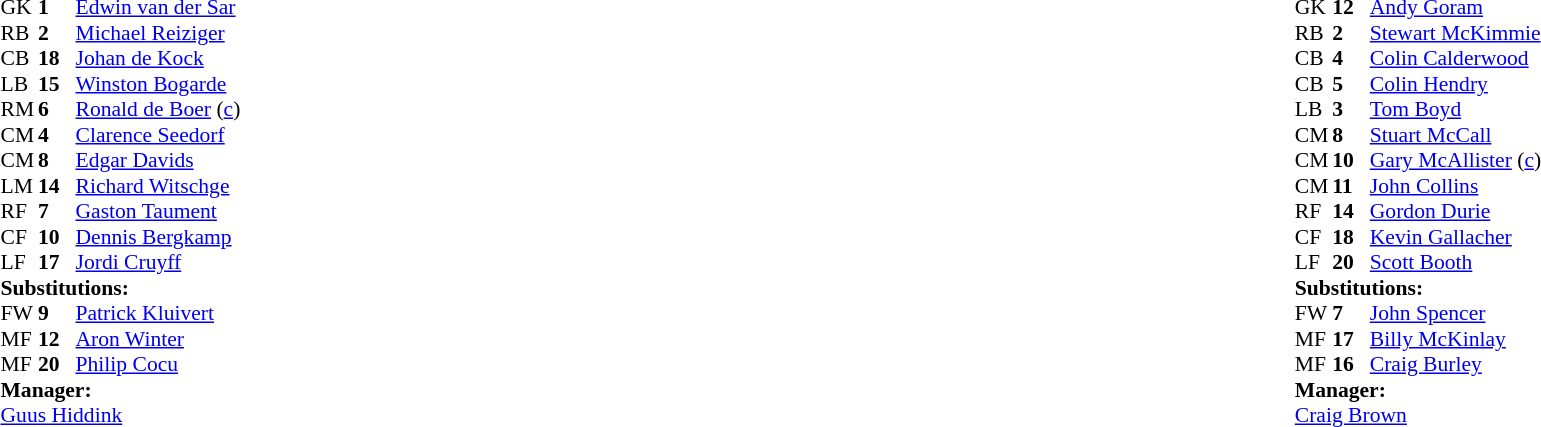<table style="width:100%;">
<tr>
<td style="vertical-align:top; width:40%;"><br><table style="font-size:90%" cellspacing="0" cellpadding="0">
<tr>
<th width="25"></th>
<th width="25"></th>
</tr>
<tr>
<td>GK</td>
<td><strong>1</strong></td>
<td><a href='#'>Edwin van der Sar</a></td>
</tr>
<tr>
<td>RB</td>
<td><strong>2</strong></td>
<td><a href='#'>Michael Reiziger</a></td>
</tr>
<tr>
<td>CB</td>
<td><strong>18</strong></td>
<td><a href='#'>Johan de Kock</a></td>
</tr>
<tr>
<td>LB</td>
<td><strong>15</strong></td>
<td><a href='#'>Winston Bogarde</a></td>
</tr>
<tr>
<td>RM</td>
<td><strong>6</strong></td>
<td><a href='#'>Ronald de Boer</a> (<a href='#'>c</a>)</td>
<td></td>
<td></td>
</tr>
<tr>
<td>CM</td>
<td><strong>4</strong></td>
<td><a href='#'>Clarence Seedorf</a></td>
</tr>
<tr>
<td>CM</td>
<td><strong>8</strong></td>
<td><a href='#'>Edgar Davids</a></td>
</tr>
<tr>
<td>LM</td>
<td><strong>14</strong></td>
<td><a href='#'>Richard Witschge</a></td>
<td></td>
<td></td>
</tr>
<tr>
<td>RF</td>
<td><strong>7</strong></td>
<td><a href='#'>Gaston Taument</a></td>
<td></td>
<td></td>
</tr>
<tr>
<td>CF</td>
<td><strong>10</strong></td>
<td><a href='#'>Dennis Bergkamp</a></td>
</tr>
<tr>
<td>LF</td>
<td><strong>17</strong></td>
<td><a href='#'>Jordi Cruyff</a></td>
</tr>
<tr>
<td colspan=3><strong>Substitutions:</strong></td>
</tr>
<tr>
<td>FW</td>
<td><strong>9</strong></td>
<td><a href='#'>Patrick Kluivert</a></td>
<td></td>
<td></td>
</tr>
<tr>
<td>MF</td>
<td><strong>12</strong></td>
<td><a href='#'>Aron Winter</a></td>
<td></td>
<td></td>
</tr>
<tr>
<td>MF</td>
<td><strong>20</strong></td>
<td><a href='#'>Philip Cocu</a></td>
<td></td>
<td></td>
</tr>
<tr>
<td colspan=3><strong>Manager:</strong></td>
</tr>
<tr>
<td colspan=3><a href='#'>Guus Hiddink</a></td>
</tr>
</table>
</td>
<td valign="top"></td>
<td style="vertical-align:top; width:50%;"><br><table style="font-size:90%; margin:auto;" cellspacing="0" cellpadding="0">
<tr>
<th width=25></th>
<th width=25></th>
</tr>
<tr>
<td>GK</td>
<td><strong>12</strong></td>
<td><a href='#'>Andy Goram</a></td>
</tr>
<tr>
<td>RB</td>
<td><strong>2</strong></td>
<td><a href='#'>Stewart McKimmie</a></td>
<td></td>
<td></td>
</tr>
<tr>
<td>CB</td>
<td><strong>4</strong></td>
<td><a href='#'>Colin Calderwood</a></td>
</tr>
<tr>
<td>CB</td>
<td><strong>5</strong></td>
<td><a href='#'>Colin Hendry</a></td>
</tr>
<tr>
<td>LB</td>
<td><strong>3</strong></td>
<td><a href='#'>Tom Boyd</a></td>
<td></td>
</tr>
<tr>
<td>CM</td>
<td><strong>8</strong></td>
<td><a href='#'>Stuart McCall</a></td>
</tr>
<tr>
<td>CM</td>
<td><strong>10</strong></td>
<td><a href='#'>Gary McAllister</a> (<a href='#'>c</a>)</td>
</tr>
<tr>
<td>CM</td>
<td><strong>11</strong></td>
<td><a href='#'>John Collins</a></td>
</tr>
<tr>
<td>RF</td>
<td><strong>14</strong></td>
<td><a href='#'>Gordon Durie</a></td>
</tr>
<tr>
<td>CF</td>
<td><strong>18</strong></td>
<td><a href='#'>Kevin Gallacher</a></td>
<td></td>
<td></td>
</tr>
<tr>
<td>LF</td>
<td><strong>20</strong></td>
<td><a href='#'>Scott Booth</a></td>
<td></td>
<td></td>
</tr>
<tr>
<td colspan=3><strong>Substitutions:</strong></td>
</tr>
<tr>
<td>FW</td>
<td><strong>7</strong></td>
<td><a href='#'>John Spencer</a></td>
<td></td>
<td></td>
</tr>
<tr>
<td>MF</td>
<td><strong>17</strong></td>
<td><a href='#'>Billy McKinlay</a></td>
<td></td>
<td></td>
</tr>
<tr>
<td>MF</td>
<td><strong>16</strong></td>
<td><a href='#'>Craig Burley</a></td>
<td></td>
<td></td>
</tr>
<tr>
<td colspan=3><strong>Manager:</strong></td>
</tr>
<tr>
<td colspan=3><a href='#'>Craig Brown</a></td>
</tr>
</table>
</td>
</tr>
</table>
